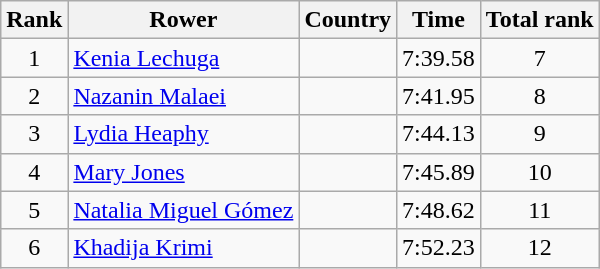<table class="wikitable" style="text-align:center">
<tr>
<th>Rank</th>
<th>Rower</th>
<th>Country</th>
<th>Time</th>
<th>Total rank</th>
</tr>
<tr>
<td>1</td>
<td align="left"><a href='#'>Kenia Lechuga</a></td>
<td align="left"></td>
<td>7:39.58</td>
<td>7</td>
</tr>
<tr>
<td>2</td>
<td align="left"><a href='#'>Nazanin Malaei</a></td>
<td align="left"></td>
<td>7:41.95</td>
<td>8</td>
</tr>
<tr>
<td>3</td>
<td align="left"><a href='#'>Lydia Heaphy</a></td>
<td align="left"></td>
<td>7:44.13</td>
<td>9</td>
</tr>
<tr>
<td>4</td>
<td align="left"><a href='#'>Mary Jones</a></td>
<td align="left"></td>
<td>7:45.89</td>
<td>10</td>
</tr>
<tr>
<td>5</td>
<td align="left"><a href='#'>Natalia Miguel Gómez</a></td>
<td align="left"></td>
<td>7:48.62</td>
<td>11</td>
</tr>
<tr>
<td>6</td>
<td align="left"><a href='#'>Khadija Krimi</a></td>
<td align="left"></td>
<td>7:52.23</td>
<td>12</td>
</tr>
</table>
